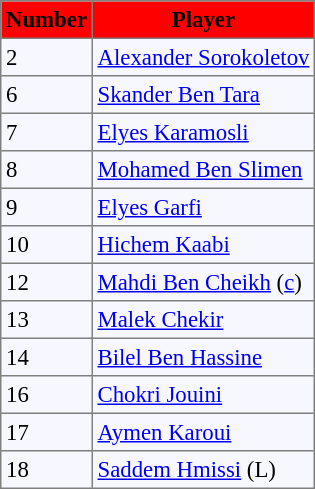<table bgcolor="#f7f8ff" cellpadding="3" cellspacing="0" border="1" style="font-size: 95%; border: gray solid 1px; border-collapse: collapse;">
<tr bgcolor="#ff0000">
<td align=center><strong>Number</strong></td>
<td align=center><strong>Player</strong></td>
</tr>
<tr align="left">
<td>2</td>
<td> <a href='#'>Alexander Sorokoletov</a></td>
</tr>
<tr align="left">
<td>6</td>
<td> <a href='#'>Skander Ben Tara</a></td>
</tr>
<tr align="left">
<td>7</td>
<td> <a href='#'>Elyes Karamosli</a></td>
</tr>
<tr align="left">
<td>8</td>
<td> <a href='#'>Mohamed Ben Slimen</a></td>
</tr>
<tr align="left">
<td>9</td>
<td> <a href='#'>Elyes Garfi</a></td>
</tr>
<tr align="left">
<td>10</td>
<td> <a href='#'>Hichem Kaabi</a></td>
</tr>
<tr align="left">
<td>12</td>
<td> <a href='#'>Mahdi Ben Cheikh</a> (<a href='#'>c</a>)</td>
</tr>
<tr align="left">
<td>13</td>
<td> <a href='#'>Malek Chekir</a></td>
</tr>
<tr align="left">
<td>14</td>
<td> <a href='#'>Bilel Ben Hassine</a></td>
</tr>
<tr align="left">
<td>16</td>
<td> <a href='#'>Chokri Jouini</a></td>
</tr>
<tr align="left">
<td>17</td>
<td> <a href='#'>Aymen Karoui</a></td>
</tr>
<tr align="left">
<td>18</td>
<td> <a href='#'>Saddem Hmissi</a> (L)</td>
</tr>
</table>
